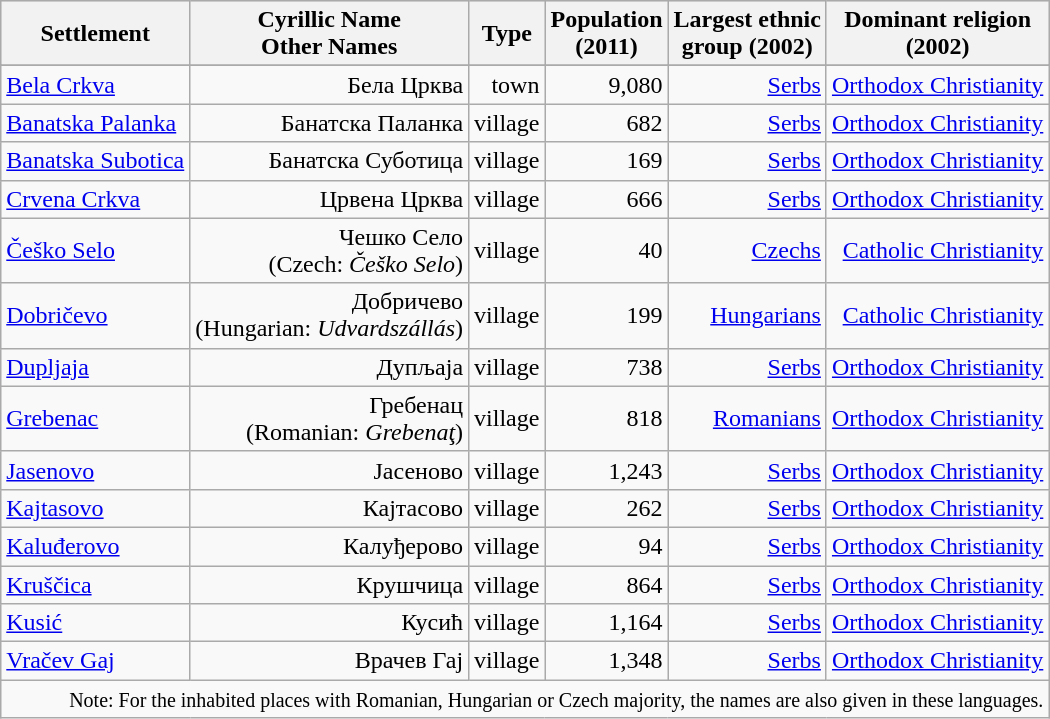<table class="wikitable" style="text-align: right;">
<tr bgcolor="#e0e0e0">
<th rowspan="1">Settlement</th>
<th colspan="1">Cyrillic Name<br>Other Names</th>
<th colspan="1">Type</th>
<th colspan="1">Population<br>(2011)</th>
<th colspan="1">Largest ethnic<br>group (2002)</th>
<th colspan="1">Dominant religion<br>(2002)</th>
</tr>
<tr bgcolor="#e0e0e0">
</tr>
<tr>
<td align="left"><a href='#'>Bela Crkva</a></td>
<td>Бела Црква</td>
<td>town</td>
<td>9,080</td>
<td><a href='#'>Serbs</a></td>
<td><a href='#'>Orthodox Christianity</a></td>
</tr>
<tr>
<td align="left"><a href='#'>Banatska Palanka</a></td>
<td>Банатска Паланка</td>
<td>village</td>
<td>682</td>
<td><a href='#'>Serbs</a></td>
<td><a href='#'>Orthodox Christianity</a></td>
</tr>
<tr>
<td align="left"><a href='#'>Banatska Subotica</a></td>
<td>Банатска Суботица</td>
<td>village</td>
<td>169</td>
<td><a href='#'>Serbs</a></td>
<td><a href='#'>Orthodox Christianity</a></td>
</tr>
<tr>
<td align="left"><a href='#'>Crvena Crkva</a></td>
<td>Црвена Црква</td>
<td>village</td>
<td>666</td>
<td><a href='#'>Serbs</a></td>
<td><a href='#'>Orthodox Christianity</a></td>
</tr>
<tr>
<td align="left"><a href='#'>Češko Selo</a></td>
<td>Чешко Село<br>(Czech: <em>Češko Selo</em>)</td>
<td>village</td>
<td>40</td>
<td><a href='#'>Czechs</a></td>
<td><a href='#'>Catholic Christianity</a></td>
</tr>
<tr>
<td align="left"><a href='#'>Dobričevo</a></td>
<td>Добричево<br>(Hungarian: <em>Udvardszállás</em>)</td>
<td>village</td>
<td>199</td>
<td><a href='#'>Hungarians</a></td>
<td><a href='#'>Catholic Christianity</a></td>
</tr>
<tr>
<td align="left"><a href='#'>Dupljaja</a></td>
<td>Дупљаја</td>
<td>village</td>
<td>738</td>
<td><a href='#'>Serbs</a></td>
<td><a href='#'>Orthodox Christianity</a></td>
</tr>
<tr>
<td align="left"><a href='#'>Grebenac</a></td>
<td>Гребенац<br>(Romanian: <em>Grebenaţ</em>)</td>
<td>village</td>
<td>818</td>
<td><a href='#'>Romanians</a></td>
<td><a href='#'>Orthodox Christianity</a></td>
</tr>
<tr>
<td align="left"><a href='#'>Jasenovo</a></td>
<td>Јасеново</td>
<td>village</td>
<td>1,243</td>
<td><a href='#'>Serbs</a></td>
<td><a href='#'>Orthodox Christianity</a></td>
</tr>
<tr>
<td align="left"><a href='#'>Kajtasovo</a></td>
<td>Кајтасово</td>
<td>village</td>
<td>262</td>
<td><a href='#'>Serbs</a></td>
<td><a href='#'>Orthodox Christianity</a></td>
</tr>
<tr>
<td align="left"><a href='#'>Kaluđerovo</a></td>
<td>Калуђерово</td>
<td>village</td>
<td>94</td>
<td><a href='#'>Serbs</a></td>
<td><a href='#'>Orthodox Christianity</a></td>
</tr>
<tr>
<td align="left"><a href='#'>Kruščica</a></td>
<td>Крушчица</td>
<td>village</td>
<td>864</td>
<td><a href='#'>Serbs</a></td>
<td><a href='#'>Orthodox Christianity</a></td>
</tr>
<tr>
<td align="left"><a href='#'>Kusić</a></td>
<td>Кусић</td>
<td>village</td>
<td>1,164</td>
<td><a href='#'>Serbs</a></td>
<td><a href='#'>Orthodox Christianity</a></td>
</tr>
<tr>
<td align="left"><a href='#'>Vračev Gaj</a></td>
<td>Врачев Гај</td>
<td>village</td>
<td>1,348</td>
<td><a href='#'>Serbs</a></td>
<td><a href='#'>Orthodox Christianity</a></td>
</tr>
<tr>
<td colspan="19"><small>Note: For the inhabited places with Romanian, Hungarian or Czech majority, the names are also given in these languages.</small></td>
</tr>
</table>
